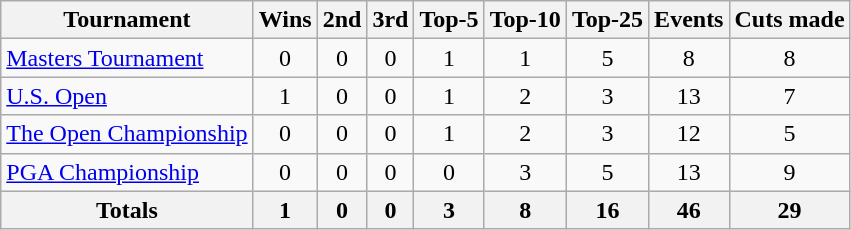<table class=wikitable style=text-align:center>
<tr>
<th>Tournament</th>
<th>Wins</th>
<th>2nd</th>
<th>3rd</th>
<th>Top-5</th>
<th>Top-10</th>
<th>Top-25</th>
<th>Events</th>
<th>Cuts made</th>
</tr>
<tr>
<td align=left><a href='#'>Masters Tournament</a></td>
<td>0</td>
<td>0</td>
<td>0</td>
<td>1</td>
<td>1</td>
<td>5</td>
<td>8</td>
<td>8</td>
</tr>
<tr>
<td align=left><a href='#'>U.S. Open</a></td>
<td>1</td>
<td>0</td>
<td>0</td>
<td>1</td>
<td>2</td>
<td>3</td>
<td>13</td>
<td>7</td>
</tr>
<tr>
<td align=left><a href='#'>The Open Championship</a></td>
<td>0</td>
<td>0</td>
<td>0</td>
<td>1</td>
<td>2</td>
<td>3</td>
<td>12</td>
<td>5</td>
</tr>
<tr>
<td align=left><a href='#'>PGA Championship</a></td>
<td>0</td>
<td>0</td>
<td>0</td>
<td>0</td>
<td>3</td>
<td>5</td>
<td>13</td>
<td>9</td>
</tr>
<tr>
<th>Totals</th>
<th>1</th>
<th>0</th>
<th>0</th>
<th>3</th>
<th>8</th>
<th>16</th>
<th>46</th>
<th>29</th>
</tr>
</table>
